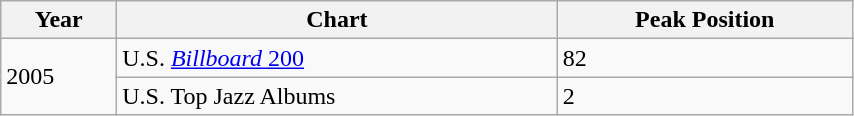<table class="wikitable" width="45%">
<tr>
<th align="left">Year</th>
<th align="left">Chart</th>
<th align="center">Peak Position</th>
</tr>
<tr>
<td rowspan=2>2005</td>
<td>U.S. <a href='#'><em>Billboard</em> 200</a></td>
<td>82</td>
</tr>
<tr>
<td>U.S. Top Jazz Albums</td>
<td>2</td>
</tr>
</table>
